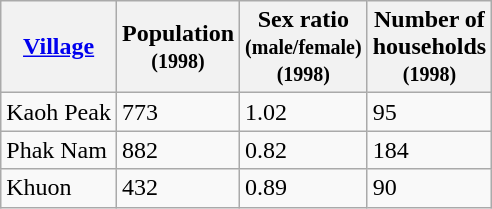<table class="wikitable">
<tr>
<th><a href='#'>Village</a></th>
<th>Population<br><small>(1998)</small></th>
<th>Sex ratio<br><small>(male/female)</small><br><small>(1998)</small></th>
<th>Number of<br>households<br><small>(1998)</small></th>
</tr>
<tr>
<td>Kaoh Peak</td>
<td>773</td>
<td>1.02</td>
<td>95</td>
</tr>
<tr>
<td>Phak Nam</td>
<td>882</td>
<td>0.82</td>
<td>184</td>
</tr>
<tr>
<td>Khuon</td>
<td>432</td>
<td>0.89</td>
<td>90</td>
</tr>
</table>
